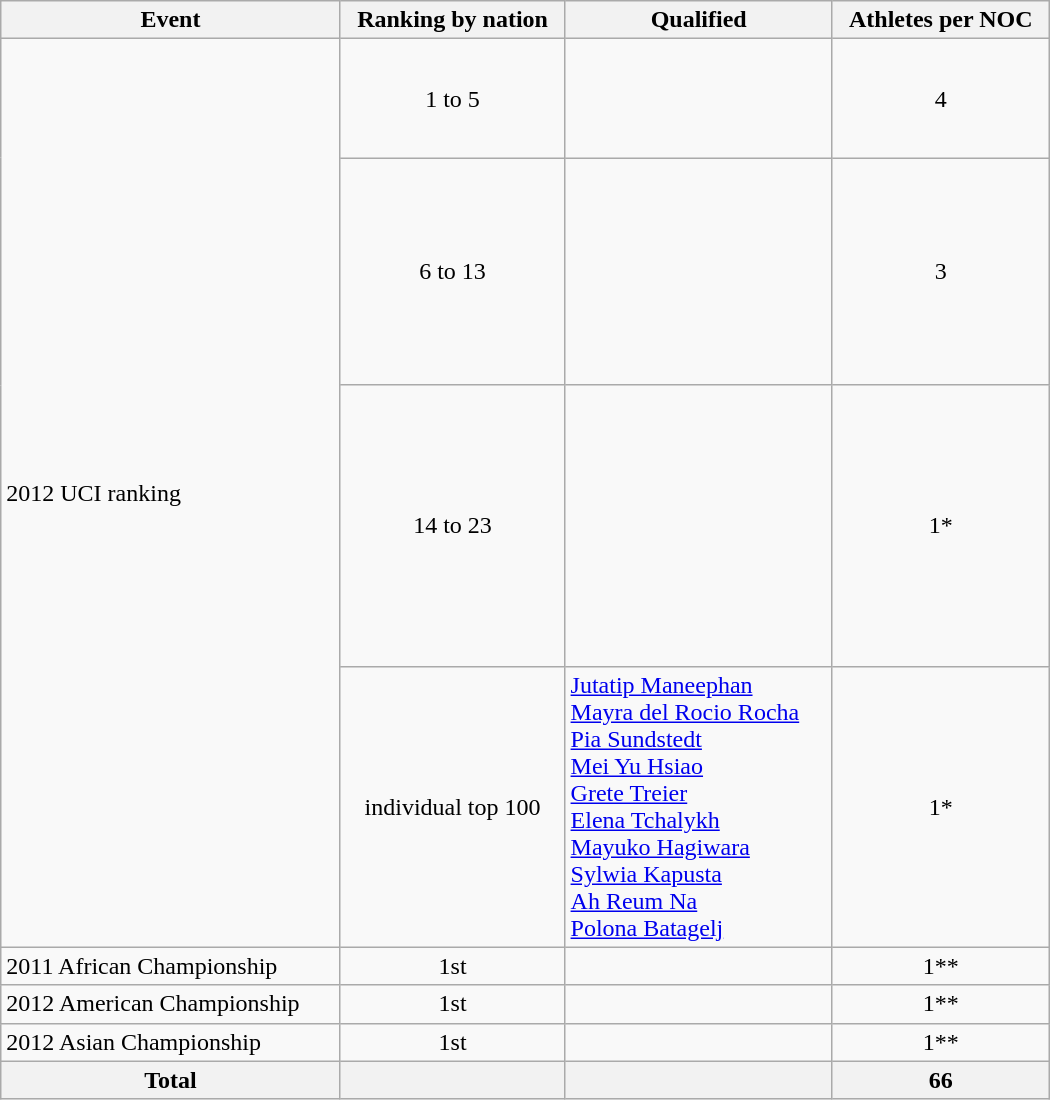<table class="wikitable"  style="width:700px; text-align:center;">
<tr>
<th>Event</th>
<th>Ranking by nation</th>
<th>Qualified</th>
<th>Athletes per NOC</th>
</tr>
<tr>
<td rowspan="4" style="text-align:left;">2012 UCI ranking </td>
<td>1 to 5</td>
<td align="left"><br><br><br><br></td>
<td>4</td>
</tr>
<tr>
<td>6 to 13</td>
<td align="left"><br><br><br><br><br><br><br><br></td>
<td>3</td>
</tr>
<tr>
<td>14 to 23</td>
<td align="left"><s></s><br> <br><br><br><br><br><br><br><br><br></td>
<td>1*</td>
</tr>
<tr>
<td>individual top 100</td>
<td align="left"> <a href='#'>Jutatip Maneephan</a><br> <a href='#'>Mayra del Rocio Rocha</a><br> <a href='#'>Pia Sundstedt</a><br> <a href='#'>Mei Yu Hsiao</a><br> <a href='#'>Grete Treier</a><br> <a href='#'>Elena Tchalykh</a><br> <a href='#'>Mayuko Hagiwara</a><br> <a href='#'>Sylwia Kapusta</a><br> <a href='#'>Ah Reum Na</a><br> <a href='#'>Polona Batagelj</a></td>
<td>1*</td>
</tr>
<tr>
<td align="left">2011 African Championship</td>
<td>1st</td>
<td align="left"></td>
<td>1**</td>
</tr>
<tr>
<td align="left">2012 American Championship</td>
<td>1st</td>
<td align="left"></td>
<td>1**</td>
</tr>
<tr>
<td align="left">2012 Asian Championship</td>
<td>1st</td>
<td align="left"></td>
<td>1**</td>
</tr>
<tr>
<th>Total</th>
<th></th>
<th></th>
<th>66</th>
</tr>
</table>
